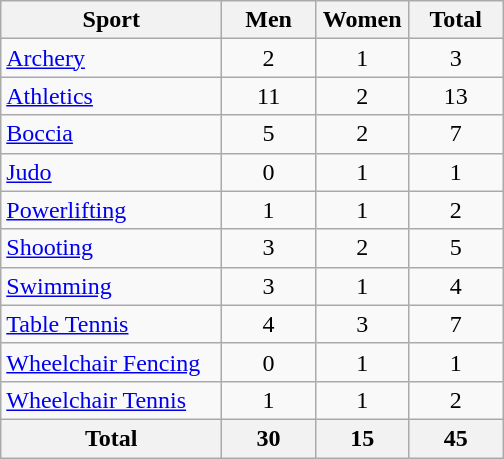<table class="wikitable sortable" style="text-align:center;">
<tr>
<th width=140>Sport</th>
<th width=55>Men</th>
<th width=55>Women</th>
<th width=55>Total</th>
</tr>
<tr>
<td align=left><a href='#'>Archery</a></td>
<td>2</td>
<td>1</td>
<td>3</td>
</tr>
<tr>
<td align=left><a href='#'>Athletics</a></td>
<td>11</td>
<td>2</td>
<td>13</td>
</tr>
<tr>
<td align=left><a href='#'>Boccia</a></td>
<td>5</td>
<td>2</td>
<td>7</td>
</tr>
<tr>
<td align=left><a href='#'>Judo</a></td>
<td>0</td>
<td>1</td>
<td>1</td>
</tr>
<tr>
<td align=left><a href='#'>Powerlifting</a></td>
<td>1</td>
<td>1</td>
<td>2</td>
</tr>
<tr>
<td align=left><a href='#'>Shooting</a></td>
<td>3</td>
<td>2</td>
<td>5</td>
</tr>
<tr>
<td align=left><a href='#'>Swimming</a></td>
<td>3</td>
<td>1</td>
<td>4</td>
</tr>
<tr>
<td align=left><a href='#'>Table Tennis</a></td>
<td>4</td>
<td>3</td>
<td>7</td>
</tr>
<tr>
<td align=left><a href='#'>Wheelchair Fencing</a></td>
<td>0</td>
<td>1</td>
<td>1</td>
</tr>
<tr>
<td align=left><a href='#'>Wheelchair Tennis</a></td>
<td>1</td>
<td>1</td>
<td>2</td>
</tr>
<tr class="sortbottom">
<th>Total</th>
<th>30</th>
<th>15</th>
<th>45</th>
</tr>
</table>
